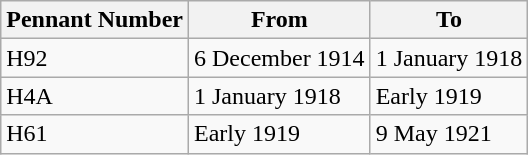<table class="wikitable" style="text-align:left">
<tr>
<th>Pennant Number</th>
<th>From</th>
<th>To</th>
</tr>
<tr>
<td>H92</td>
<td>6 December 1914</td>
<td>1 January 1918</td>
</tr>
<tr>
<td>H4A</td>
<td>1 January 1918</td>
<td>Early 1919</td>
</tr>
<tr>
<td>H61</td>
<td>Early 1919</td>
<td>9 May 1921</td>
</tr>
</table>
